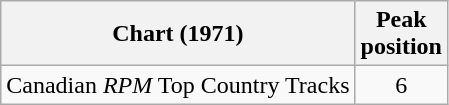<table class="wikitable">
<tr>
<th align="left">Chart (1971)</th>
<th align="center">Peak<br>position</th>
</tr>
<tr>
<td align="left">Canadian <em>RPM</em> Top Country Tracks</td>
<td align="center">6</td>
</tr>
</table>
